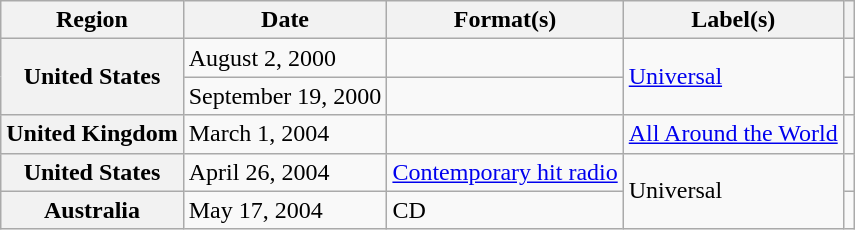<table class="wikitable plainrowheaders">
<tr>
<th scope="col">Region</th>
<th scope="col">Date</th>
<th scope="col">Format(s)</th>
<th scope="col">Label(s)</th>
<th scope="col"></th>
</tr>
<tr>
<th scope="row" rowspan="2">United States</th>
<td>August 2, 2000</td>
<td></td>
<td rowspan="2"><a href='#'>Universal</a></td>
<td align="center"></td>
</tr>
<tr>
<td>September 19, 2000</td>
<td></td>
<td align="center"></td>
</tr>
<tr>
<th scope="row">United Kingdom</th>
<td>March 1, 2004</td>
<td></td>
<td><a href='#'>All Around the World</a></td>
<td align="center"></td>
</tr>
<tr>
<th scope="row">United States</th>
<td>April 26, 2004</td>
<td><a href='#'>Contemporary hit radio</a></td>
<td rowspan="2">Universal</td>
<td align="center"></td>
</tr>
<tr>
<th scope="row">Australia</th>
<td>May 17, 2004</td>
<td>CD</td>
<td align="center"></td>
</tr>
</table>
